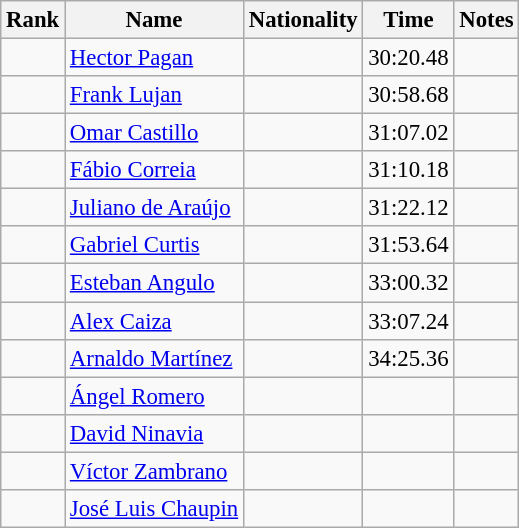<table class="wikitable sortable" style="text-align:center;font-size:95%">
<tr>
<th>Rank</th>
<th>Name</th>
<th>Nationality</th>
<th>Time</th>
<th>Notes</th>
</tr>
<tr>
<td></td>
<td align=left><a href='#'>Hector Pagan</a></td>
<td align=left></td>
<td>30:20.48</td>
<td></td>
</tr>
<tr>
<td></td>
<td align=left><a href='#'>Frank Lujan</a></td>
<td align=left></td>
<td>30:58.68</td>
<td></td>
</tr>
<tr>
<td></td>
<td align=left><a href='#'>Omar Castillo</a></td>
<td align=left></td>
<td>31:07.02</td>
<td></td>
</tr>
<tr>
<td></td>
<td align=left><a href='#'>Fábio Correia</a></td>
<td align=left></td>
<td>31:10.18</td>
<td></td>
</tr>
<tr>
<td></td>
<td align=left><a href='#'>Juliano de Araújo</a></td>
<td align=left></td>
<td>31:22.12</td>
<td></td>
</tr>
<tr>
<td></td>
<td align=left><a href='#'>Gabriel Curtis</a></td>
<td align=left></td>
<td>31:53.64</td>
<td></td>
</tr>
<tr>
<td></td>
<td align=left><a href='#'>Esteban Angulo</a></td>
<td align=left></td>
<td>33:00.32</td>
<td></td>
</tr>
<tr>
<td></td>
<td align=left><a href='#'>Alex Caiza</a></td>
<td align=left></td>
<td>33:07.24</td>
<td></td>
</tr>
<tr>
<td></td>
<td align=left><a href='#'>Arnaldo Martínez</a></td>
<td align=left></td>
<td>34:25.36</td>
<td></td>
</tr>
<tr>
<td></td>
<td align=left><a href='#'>Ángel Romero</a></td>
<td align=left></td>
<td></td>
<td></td>
</tr>
<tr>
<td></td>
<td align=left><a href='#'>David Ninavia</a></td>
<td align=left></td>
<td></td>
<td></td>
</tr>
<tr>
<td></td>
<td align=left><a href='#'>Víctor Zambrano</a></td>
<td align=left></td>
<td></td>
<td></td>
</tr>
<tr>
<td></td>
<td align=left><a href='#'>José Luis Chaupin</a></td>
<td align=left></td>
<td></td>
<td></td>
</tr>
</table>
